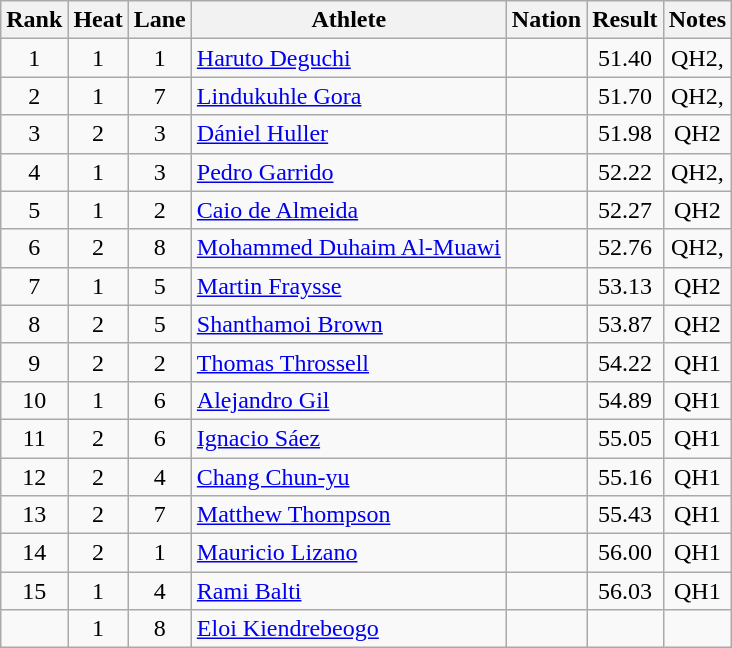<table class="wikitable sortable" style="text-align:center">
<tr>
<th>Rank</th>
<th>Heat</th>
<th>Lane</th>
<th>Athlete</th>
<th>Nation</th>
<th>Result</th>
<th>Notes</th>
</tr>
<tr>
<td>1</td>
<td>1</td>
<td>1</td>
<td align=left><a href='#'>Haruto Deguchi</a></td>
<td align=left></td>
<td>51.40</td>
<td>QH2, </td>
</tr>
<tr>
<td>2</td>
<td>1</td>
<td>7</td>
<td align=left><a href='#'>Lindukuhle Gora</a></td>
<td align=left></td>
<td>51.70</td>
<td>QH2, </td>
</tr>
<tr>
<td>3</td>
<td>2</td>
<td>3</td>
<td align=left><a href='#'>Dániel Huller</a></td>
<td align=left></td>
<td>51.98</td>
<td>QH2</td>
</tr>
<tr>
<td>4</td>
<td>1</td>
<td>3</td>
<td align=left><a href='#'>Pedro Garrido</a></td>
<td align=left></td>
<td>52.22</td>
<td>QH2, </td>
</tr>
<tr>
<td>5</td>
<td>1</td>
<td>2</td>
<td align=left><a href='#'>Caio de Almeida</a></td>
<td align=left></td>
<td>52.27</td>
<td>QH2</td>
</tr>
<tr>
<td>6</td>
<td>2</td>
<td>8</td>
<td align=left><a href='#'>Mohammed Duhaim Al-Muawi</a></td>
<td align=left></td>
<td>52.76</td>
<td>QH2, </td>
</tr>
<tr>
<td>7</td>
<td>1</td>
<td>5</td>
<td align=left><a href='#'>Martin Fraysse</a></td>
<td align=left></td>
<td>53.13</td>
<td>QH2</td>
</tr>
<tr>
<td>8</td>
<td>2</td>
<td>5</td>
<td align=left><a href='#'>Shanthamoi Brown</a></td>
<td align=left></td>
<td>53.87</td>
<td>QH2</td>
</tr>
<tr>
<td>9</td>
<td>2</td>
<td>2</td>
<td align=left><a href='#'>Thomas Throssell</a></td>
<td align=left></td>
<td>54.22</td>
<td>QH1</td>
</tr>
<tr>
<td>10</td>
<td>1</td>
<td>6</td>
<td align=left><a href='#'>Alejandro Gil</a></td>
<td align=left></td>
<td>54.89</td>
<td>QH1</td>
</tr>
<tr>
<td>11</td>
<td>2</td>
<td>6</td>
<td align=left><a href='#'>Ignacio Sáez</a></td>
<td align=left></td>
<td>55.05</td>
<td>QH1</td>
</tr>
<tr>
<td>12</td>
<td>2</td>
<td>4</td>
<td align=left><a href='#'>Chang Chun-yu</a></td>
<td align=left></td>
<td>55.16</td>
<td>QH1</td>
</tr>
<tr>
<td>13</td>
<td>2</td>
<td>7</td>
<td align=left><a href='#'>Matthew Thompson</a></td>
<td align=left></td>
<td>55.43</td>
<td>QH1</td>
</tr>
<tr>
<td>14</td>
<td>2</td>
<td>1</td>
<td align=left><a href='#'>Mauricio Lizano</a></td>
<td align=left></td>
<td>56.00</td>
<td>QH1</td>
</tr>
<tr>
<td>15</td>
<td>1</td>
<td>4</td>
<td align=left><a href='#'>Rami Balti</a></td>
<td align=left></td>
<td>56.03</td>
<td>QH1</td>
</tr>
<tr>
<td></td>
<td>1</td>
<td>8</td>
<td align=left><a href='#'>Eloi Kiendrebeogo</a></td>
<td align=left></td>
<td></td>
<td></td>
</tr>
</table>
